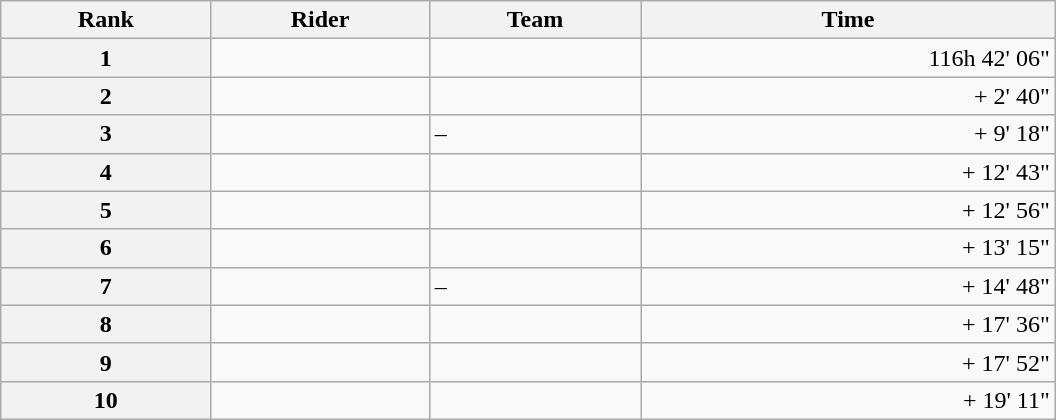<table class="wikitable" style="width:44em;margin-bottom:0;">
<tr>
<th scope="col">Rank</th>
<th scope="col">Rider</th>
<th scope="col">Team</th>
<th scope="col">Time</th>
</tr>
<tr>
<th scope="row">1</th>
<td></td>
<td></td>
<td style="text-align:right;">116h 42' 06"</td>
</tr>
<tr>
<th scope="row">2</th>
<td></td>
<td></td>
<td style="text-align:right;">+ 2' 40"</td>
</tr>
<tr>
<th scope="row">3</th>
<td></td>
<td>–</td>
<td style="text-align:right;">+ 9' 18"</td>
</tr>
<tr>
<th scope="row">4</th>
<td></td>
<td></td>
<td style="text-align:right;">+ 12' 43"</td>
</tr>
<tr>
<th scope="row">5</th>
<td></td>
<td></td>
<td style="text-align:right;">+ 12' 56"</td>
</tr>
<tr>
<th scope="row">6</th>
<td></td>
<td></td>
<td style="text-align:right;">+ 13' 15"</td>
</tr>
<tr>
<th scope="row">7</th>
<td></td>
<td>–</td>
<td style="text-align:right;">+ 14' 48"</td>
</tr>
<tr>
<th scope="row">8</th>
<td></td>
<td></td>
<td style="text-align:right;">+ 17' 36"</td>
</tr>
<tr>
<th scope="row">9</th>
<td></td>
<td></td>
<td style="text-align:right;">+ 17' 52"</td>
</tr>
<tr>
<th scope="row">10</th>
<td></td>
<td></td>
<td style="text-align:right;">+ 19' 11"</td>
</tr>
</table>
